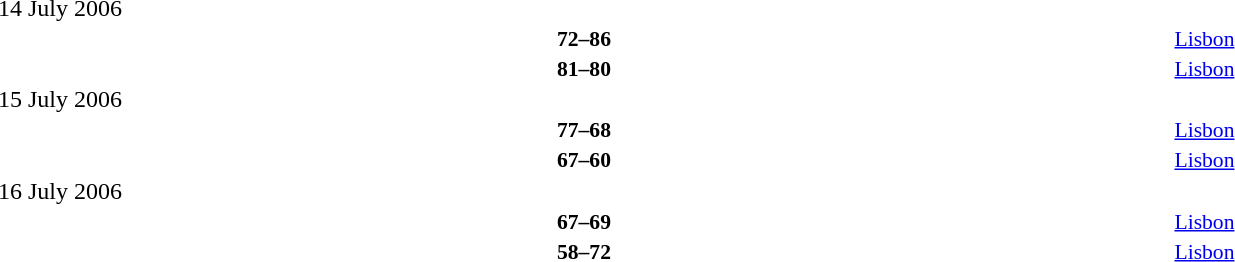<table style="width:100%;" cellspacing="1">
<tr>
<th width=25%></th>
<th width=3%></th>
<th width=6%></th>
<th width=3%></th>
<th width=25%></th>
</tr>
<tr>
<td>14 July 2006</td>
</tr>
<tr style=font-size:90%>
<td align=right><strong></strong></td>
<td></td>
<td align=center><strong>72–86</strong></td>
<td></td>
<td><strong></strong></td>
<td><a href='#'>Lisbon</a></td>
</tr>
<tr style=font-size:90%>
<td align=right><strong></strong></td>
<td></td>
<td align=center><strong>81–80</strong></td>
<td></td>
<td><strong></strong></td>
<td><a href='#'>Lisbon</a></td>
</tr>
<tr>
<td>15 July 2006</td>
</tr>
<tr style=font-size:90%>
<td align=right><strong></strong></td>
<td></td>
<td align=center><strong>77–68</strong></td>
<td></td>
<td><strong></strong></td>
<td><a href='#'>Lisbon</a></td>
</tr>
<tr style=font-size:90%>
<td align=right><strong></strong></td>
<td></td>
<td align=center><strong>67–60</strong></td>
<td></td>
<td><strong></strong></td>
<td><a href='#'>Lisbon</a></td>
</tr>
<tr>
<td>16 July 2006</td>
</tr>
<tr style=font-size:90%>
<td align=right><strong></strong></td>
<td></td>
<td align=center><strong>67–69</strong></td>
<td></td>
<td><strong></strong></td>
<td><a href='#'>Lisbon</a></td>
</tr>
<tr style=font-size:90%>
<td align=right><strong></strong></td>
<td></td>
<td align=center><strong>58–72</strong></td>
<td></td>
<td><strong></strong></td>
<td><a href='#'>Lisbon</a></td>
</tr>
</table>
